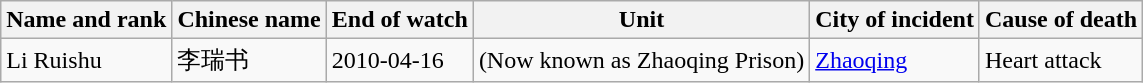<table class="wikitable mw-collapsible">
<tr>
<th>Name and rank</th>
<th>Chinese name</th>
<th>End of watch</th>
<th>Unit</th>
<th>City of incident</th>
<th>Cause of death</th>
</tr>
<tr>
<td>Li Ruishu</td>
<td>李瑞书</td>
<td>2010-04-16</td>
<td> (Now known as Zhaoqing Prison)</td>
<td><a href='#'>Zhaoqing</a></td>
<td>Heart attack</td>
</tr>
</table>
